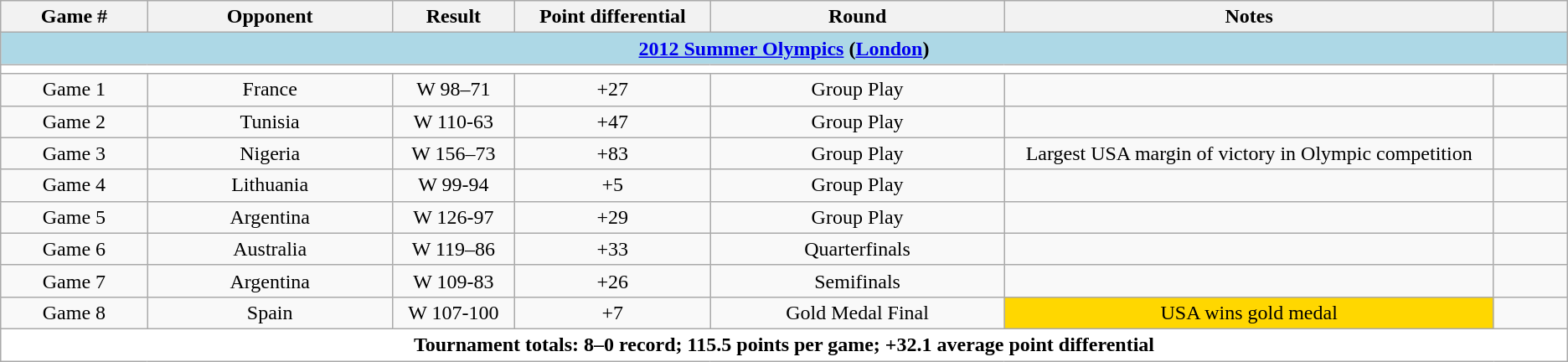<table class="wikitable">
<tr>
<th width=6%>Game #</th>
<th width=10%>Opponent</th>
<th width=05%>Result</th>
<th width=8%>Point differential</th>
<th width=12%>Round</th>
<th width=20%>Notes</th>
<th width=3%></th>
</tr>
<tr>
<td colspan="7"  style="text-align:center; background:lightblue;"><span><strong><a href='#'>2012 Summer Olympics</a> (<a href='#'>London</a>)</strong></span></td>
</tr>
<tr>
<td colspan="7"  style="text-align:center; background:white;"></td>
</tr>
<tr>
<td align=center>Game 1</td>
<td align=center>France</td>
<td align=center>W 98–71</td>
<td align=center>+27</td>
<td align=center>Group Play</td>
<td align=center></td>
<td align=center></td>
</tr>
<tr>
<td align=center>Game 2</td>
<td align=center>Tunisia</td>
<td align=center>W 110-63</td>
<td align=center>+47</td>
<td align=center>Group Play</td>
<td align=center></td>
<td align=center></td>
</tr>
<tr>
<td align=center>Game 3</td>
<td align=center>Nigeria</td>
<td align=center>W 156–73</td>
<td align=center>+83</td>
<td align=center>Group Play</td>
<td align=center>Largest USA margin of victory in Olympic competition</td>
<td align=center></td>
</tr>
<tr>
<td align=center>Game 4</td>
<td align=center>Lithuania</td>
<td align=center>W 99-94</td>
<td align=center>+5</td>
<td align=center>Group Play</td>
<td align=center></td>
<td align=center></td>
</tr>
<tr>
<td align=center>Game 5</td>
<td align=center>Argentina</td>
<td align=center>W 126-97</td>
<td align=center>+29</td>
<td align=center>Group Play</td>
<td align=center></td>
<td align=center></td>
</tr>
<tr>
<td align=center>Game 6</td>
<td align=center>Australia</td>
<td align=center>W 119–86</td>
<td align=center>+33</td>
<td align=center>Quarterfinals</td>
<td align=center></td>
<td align=center></td>
</tr>
<tr>
<td align=center>Game 7</td>
<td align=center>Argentina</td>
<td align=center>W 109-83</td>
<td align=center>+26</td>
<td align=center>Semifinals</td>
<td align=center></td>
<td align=center></td>
</tr>
<tr>
<td align=center>Game 8</td>
<td align=center>Spain</td>
<td align=center>W 107-100</td>
<td align=center>+7</td>
<td align=center>Gold Medal Final</td>
<td style="text-align:center; background:gold;">USA wins gold medal </td>
<td align=center></td>
</tr>
<tr>
<td colspan="7"  style="text-align:center; background:white;"><span><strong>Tournament totals: 8–0 record; 115.5 points per game; +32.1 average point differential</strong></span></td>
</tr>
</table>
